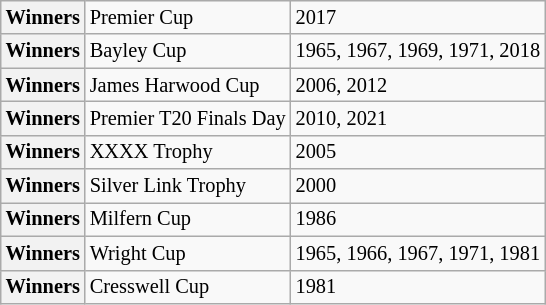<table class="wikitable" style="font-size:85%;">
<tr>
<th scope="row">Winners</th>
<td>Premier Cup</td>
<td>2017</td>
</tr>
<tr>
<th scope="row">Winners</th>
<td>Bayley Cup</td>
<td>1965, 1967, 1969, 1971, 2018</td>
</tr>
<tr>
<th scope="row">Winners</th>
<td>James Harwood Cup</td>
<td>2006, 2012</td>
</tr>
<tr>
<th scope="row">Winners</th>
<td>Premier T20 Finals Day</td>
<td>2010, 2021</td>
</tr>
<tr>
<th scope="row">Winners</th>
<td>XXXX Trophy</td>
<td>2005</td>
</tr>
<tr>
<th scope="row">Winners</th>
<td>Silver Link Trophy</td>
<td>2000</td>
</tr>
<tr>
<th scope="row">Winners</th>
<td>Milfern Cup</td>
<td>1986</td>
</tr>
<tr>
<th scope="row">Winners</th>
<td>Wright Cup</td>
<td>1965, 1966, 1967, 1971, 1981</td>
</tr>
<tr>
<th scope="row">Winners</th>
<td>Cresswell Cup</td>
<td>1981</td>
</tr>
</table>
